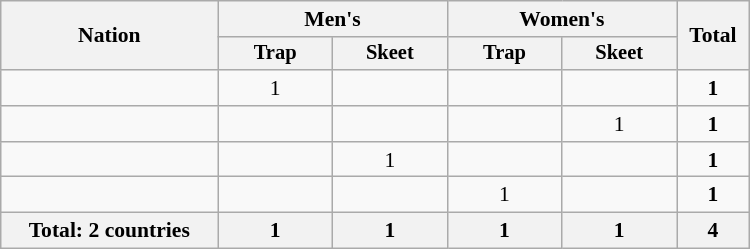<table class="wikitable" width=500 style="text-align:center; font-size:90%">
<tr>
<th rowspan="2" align="left">Nation</th>
<th colspan="2">Men's</th>
<th colspan="2">Women's</th>
<th rowspan="2">Total</th>
</tr>
<tr style="font-size:95%">
<th width=70>Trap</th>
<th width=70>Skeet</th>
<th width=70>Trap</th>
<th width=70>Skeet</th>
</tr>
<tr>
<td align=left></td>
<td>1</td>
<td></td>
<td></td>
<td></td>
<td><strong>1</strong></td>
</tr>
<tr>
<td align=left></td>
<td></td>
<td></td>
<td></td>
<td>1</td>
<td><strong>1</strong></td>
</tr>
<tr>
<td align=left></td>
<td></td>
<td>1</td>
<td></td>
<td></td>
<td><strong>1</strong></td>
</tr>
<tr>
<td align=left></td>
<td></td>
<td></td>
<td>1</td>
<td></td>
<td><strong>1</strong></td>
</tr>
<tr>
<th>Total: 2 countries</th>
<th>1</th>
<th>1</th>
<th>1</th>
<th>1</th>
<th>4</th>
</tr>
</table>
